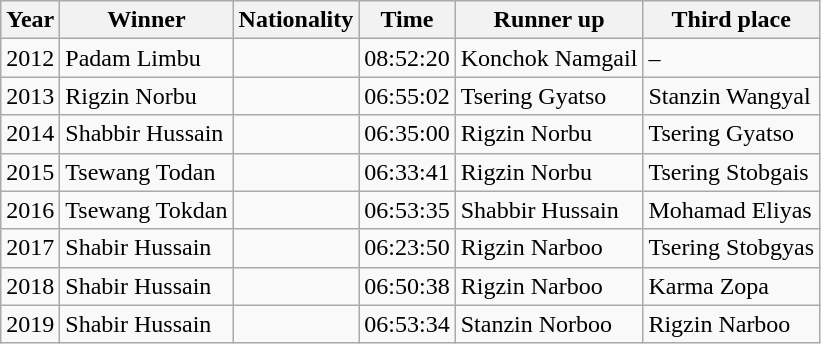<table class="wikitable">
<tr>
<th>Year</th>
<th>Winner</th>
<th>Nationality</th>
<th>Time</th>
<th>Runner up</th>
<th>Third place</th>
</tr>
<tr>
<td>2012</td>
<td>Padam Limbu</td>
<td></td>
<td>08:52:20</td>
<td>Konchok Namgail</td>
<td>–</td>
</tr>
<tr>
<td>2013</td>
<td>Rigzin Norbu</td>
<td></td>
<td>06:55:02</td>
<td>Tsering Gyatso</td>
<td>Stanzin Wangyal</td>
</tr>
<tr>
<td>2014</td>
<td>Shabbir Hussain</td>
<td></td>
<td>06:35:00</td>
<td>Rigzin Norbu</td>
<td>Tsering Gyatso</td>
</tr>
<tr>
<td>2015</td>
<td>Tsewang Todan</td>
<td></td>
<td>06:33:41</td>
<td>Rigzin Norbu</td>
<td>Tsering Stobgais</td>
</tr>
<tr>
<td>2016</td>
<td>Tsewang Tokdan</td>
<td></td>
<td>06:53:35</td>
<td>Shabbir Hussain</td>
<td>Mohamad Eliyas</td>
</tr>
<tr>
<td>2017</td>
<td>Shabir Hussain</td>
<td></td>
<td>06:23:50</td>
<td>Rigzin Narboo</td>
<td>Tsering Stobgyas</td>
</tr>
<tr>
<td>2018</td>
<td>Shabir Hussain</td>
<td></td>
<td>06:50:38</td>
<td>Rigzin Narboo</td>
<td>Karma Zopa</td>
</tr>
<tr>
<td>2019</td>
<td>Shabir Hussain</td>
<td></td>
<td>06:53:34</td>
<td>Stanzin Norboo</td>
<td>Rigzin Narboo</td>
</tr>
</table>
